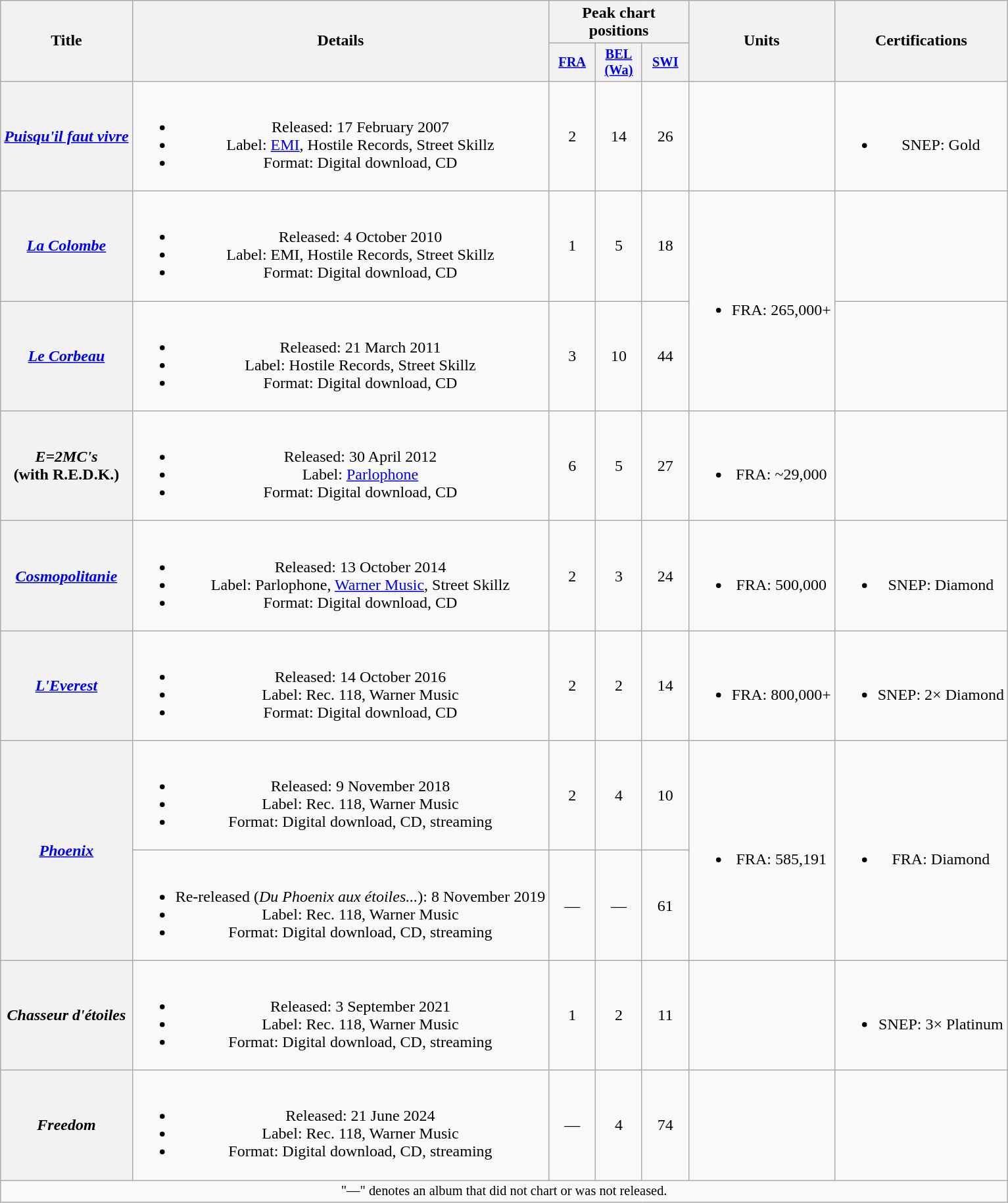<table class="wikitable plainrowheaders" style="text-align:center;">
<tr>
<th scope="col" rowspan="2">Title</th>
<th scope="col" rowspan="2">Details</th>
<th scope="col" colspan="3">Peak chart positions</th>
<th rowspan="2">Units</th>
<th rowspan="2">Certifications</th>
</tr>
<tr>
<th scope="col" style="width:3em;font-size:85%;"><a href='#'>FRA</a><br></th>
<th scope="col" style="width:3em;font-size:85%;"><a href='#'>BEL<br>(Wa)</a><br></th>
<th scope="col" style="width:3em;font-size:85%;"><a href='#'>SWI</a><br></th>
</tr>
<tr>
<th scope="row"><em><a href='#'>Puisqu'il faut vivre</a></em></th>
<td><br><ul><li>Released: 17 February 2007</li><li>Label: <a href='#'>EMI</a>, Hostile Records, Street Skillz</li><li>Format: Digital download, CD</li></ul></td>
<td>2</td>
<td>14</td>
<td>26</td>
<td></td>
<td><br><ul><li>SNEP: Gold</li></ul></td>
</tr>
<tr>
<th scope="row"><em><a href='#'>La Colombe</a></em></th>
<td><br><ul><li>Released: 4 October 2010</li><li>Label: EMI, Hostile Records, Street Skillz</li><li>Format: Digital download, CD</li></ul></td>
<td>1</td>
<td>5</td>
<td>18</td>
<td rowspan="2"><br><ul><li>FRA: 265,000+</li></ul></td>
<td></td>
</tr>
<tr>
<th scope="row"><em><a href='#'>Le Corbeau</a></em></th>
<td><br><ul><li>Released: 21 March 2011</li><li>Label: Hostile Records, Street Skillz</li><li>Format: Digital download, CD</li></ul></td>
<td>3</td>
<td>10</td>
<td>44</td>
<td></td>
</tr>
<tr>
<th scope="row"><em>E=2MC's</em><br><span>(with R.E.D.K.)</span></th>
<td><br><ul><li>Released: 30 April 2012</li><li>Label: <a href='#'>Parlophone</a></li><li>Format: Digital download, CD</li></ul></td>
<td>6</td>
<td>5</td>
<td>27</td>
<td><br><ul><li>FRA: ~29,000</li></ul></td>
<td></td>
</tr>
<tr>
<th scope="row"><em><a href='#'>Cosmopolitanie</a></em></th>
<td><br><ul><li>Released: 13 October 2014</li><li>Label: Parlophone, <a href='#'>Warner Music</a>, Street Skillz</li><li>Format: Digital download, CD</li></ul></td>
<td>2</td>
<td>3</td>
<td>24</td>
<td><br><ul><li>FRA: 500,000</li></ul></td>
<td><br><ul><li>SNEP: Diamond</li></ul></td>
</tr>
<tr>
<th scope="row"><em><a href='#'>L'Everest</a></em></th>
<td><br><ul><li>Released: 14 October 2016</li><li>Label: Rec. 118, Warner Music</li><li>Format: Digital download, CD</li></ul></td>
<td>2</td>
<td>2</td>
<td>14</td>
<td><br><ul><li>FRA: 800,000+</li></ul></td>
<td><br><ul><li>SNEP: 2× Diamond</li></ul></td>
</tr>
<tr>
<th scope="row" rowspan="2"><em><a href='#'>Phoenix</a></em></th>
<td><br><ul><li>Released: 9 November 2018</li><li>Label: Rec. 118, Warner Music</li><li>Format: Digital download, CD, streaming</li></ul></td>
<td>2<br></td>
<td>4</td>
<td>10</td>
<td rowspan="2"><br><ul><li>FRA: 585,191</li></ul></td>
<td rowspan="2"><br><ul><li>FRA: Diamond</li></ul></td>
</tr>
<tr>
<td><br><ul><li>Re-released (<em>Du Phoenix aux étoiles...</em>): 8 November 2019</li><li>Label: Rec. 118, Warner Music</li><li>Format: Digital download, CD, streaming</li></ul></td>
<td>—</td>
<td>—</td>
<td>61</td>
</tr>
<tr>
<th scope="row"><em>Chasseur d'étoiles</em></th>
<td><br><ul><li>Released: 3 September 2021</li><li>Label: Rec. 118, Warner Music</li><li>Format: Digital download, CD, streaming</li></ul></td>
<td>1</td>
<td>2</td>
<td>11</td>
<td></td>
<td><br><ul><li>SNEP: 3× Platinum</li></ul></td>
</tr>
<tr>
<th scope="row"><em>Freedom</em></th>
<td><br><ul><li>Released: 21 June 2024</li><li>Label: Rec. 118, Warner Music</li><li>Format: Digital download, CD, streaming</li></ul></td>
<td>—</td>
<td>4</td>
<td>74</td>
<td></td>
<td></td>
</tr>
<tr>
<td colspan="22" style="font-size:85%;">"—" denotes an album that did not chart or was not released.</td>
</tr>
</table>
